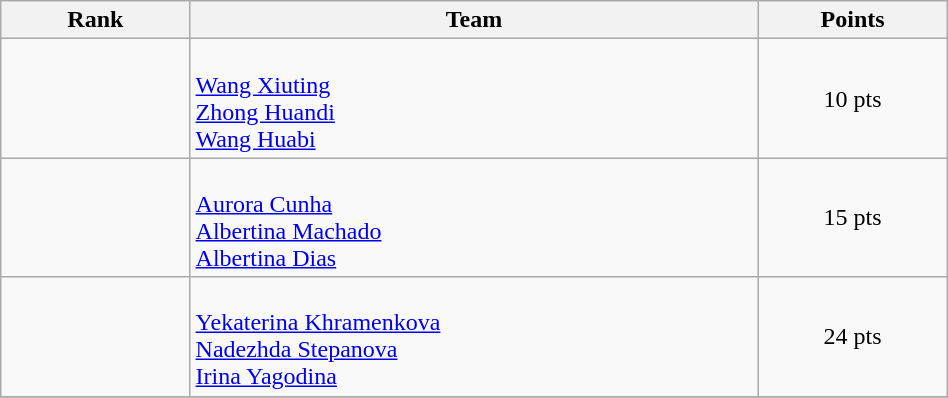<table class="wikitable" style="text-align:center;" width="50%">
<tr>
<th width=10%>Rank</th>
<th width=30%>Team</th>
<th width=10%>Points</th>
</tr>
<tr>
<td></td>
<td align=left><br><a href='#'>Wang Xiuting</a><br><a href='#'>Zhong Huandi</a><br><a href='#'>Wang Huabi</a></td>
<td>10 pts</td>
</tr>
<tr>
<td></td>
<td align=left><br><a href='#'>Aurora Cunha</a><br><a href='#'>Albertina Machado</a><br><a href='#'>Albertina Dias</a></td>
<td>15 pts</td>
</tr>
<tr>
<td></td>
<td align=left><br><a href='#'>Yekaterina Khramenkova</a><br><a href='#'>Nadezhda Stepanova</a><br><a href='#'>Irina Yagodina</a></td>
<td>24 pts</td>
</tr>
<tr>
</tr>
</table>
